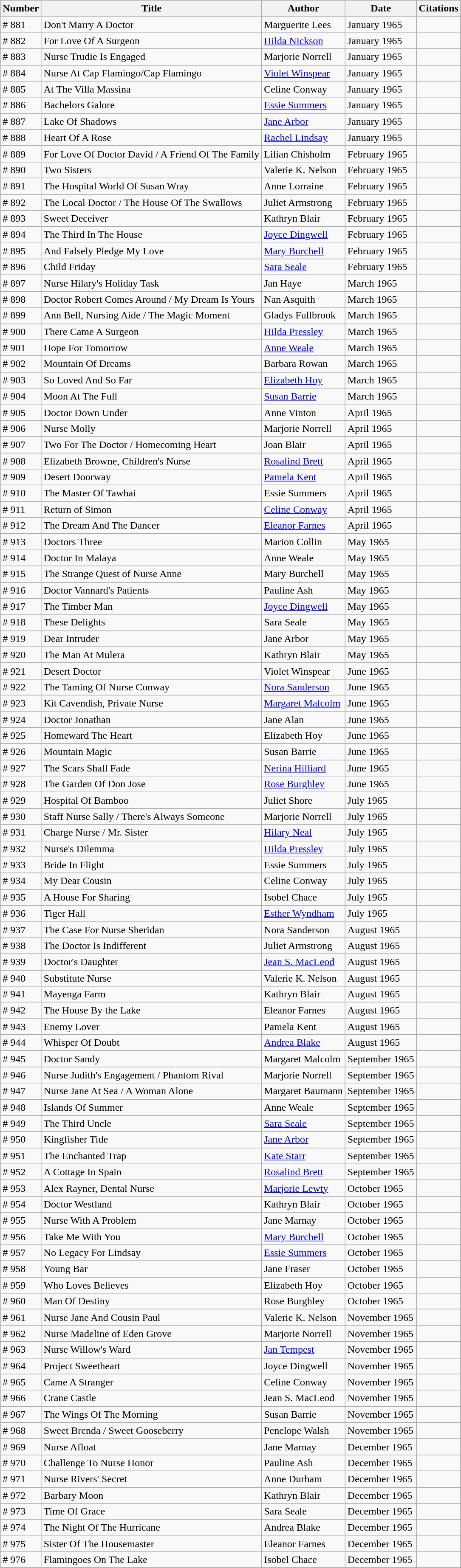<table class="wikitable">
<tr>
<th>Number</th>
<th>Title</th>
<th>Author</th>
<th>Date</th>
<th>Citations</th>
</tr>
<tr>
<td># 881</td>
<td>Don't Marry A Doctor</td>
<td>Marguerite Lees</td>
<td>January 1965</td>
<td></td>
</tr>
<tr>
<td># 882</td>
<td>For Love Of A Surgeon</td>
<td><a href='#'>Hilda Nickson</a></td>
<td>January 1965</td>
<td></td>
</tr>
<tr>
<td># 883</td>
<td>Nurse Trudie Is Engaged</td>
<td>Marjorie Norrell</td>
<td>January 1965</td>
<td></td>
</tr>
<tr>
<td># 884</td>
<td>Nurse At Cap Flamingo/Cap Flamingo</td>
<td><a href='#'>Violet Winspear</a></td>
<td>January 1965</td>
<td></td>
</tr>
<tr>
<td># 885</td>
<td>At The Villa Massina</td>
<td>Celine Conway</td>
<td>January 1965</td>
<td></td>
</tr>
<tr>
<td># 886</td>
<td>Bachelors Galore</td>
<td><a href='#'>Essie Summers</a></td>
<td>January 1965</td>
<td></td>
</tr>
<tr>
<td># 887</td>
<td>Lake Of Shadows</td>
<td><a href='#'>Jane Arbor</a></td>
<td>January 1965</td>
<td></td>
</tr>
<tr>
<td># 888</td>
<td>Heart Of A Rose</td>
<td><a href='#'>Rachel Lindsay</a></td>
<td>January 1965</td>
<td></td>
</tr>
<tr>
<td># 889</td>
<td>For Love Of Doctor David / A Friend Of The Family</td>
<td>Lilian Chisholm</td>
<td>February 1965</td>
<td></td>
</tr>
<tr>
<td># 890</td>
<td>Two Sisters</td>
<td>Valerie K. Nelson</td>
<td>February 1965</td>
<td></td>
</tr>
<tr>
<td># 891</td>
<td>The Hospital World Of Susan Wray</td>
<td>Anne Lorraine</td>
<td>February 1965</td>
<td></td>
</tr>
<tr>
<td># 892</td>
<td>The Local Doctor / The House Of The Swallows</td>
<td>Juliet Armstrong</td>
<td>February 1965</td>
<td></td>
</tr>
<tr>
<td># 893</td>
<td>Sweet Deceiver</td>
<td>Kathryn Blair</td>
<td>February 1965</td>
<td></td>
</tr>
<tr>
<td># 894</td>
<td>The Third In The House</td>
<td><a href='#'>Joyce Dingwell</a></td>
<td>February 1965</td>
<td></td>
</tr>
<tr>
<td># 895</td>
<td>And Falsely Pledge My Love</td>
<td><a href='#'>Mary Burchell</a></td>
<td>February 1965</td>
<td></td>
</tr>
<tr>
<td># 896</td>
<td>Child Friday</td>
<td><a href='#'>Sara Seale</a></td>
<td>February 1965</td>
<td></td>
</tr>
<tr>
<td># 897</td>
<td>Nurse Hilary's Holiday Task</td>
<td>Jan Haye</td>
<td>March 1965</td>
<td></td>
</tr>
<tr>
<td># 898</td>
<td>Doctor Robert Comes Around / My Dream Is Yours</td>
<td>Nan Asquith</td>
<td>March 1965</td>
<td></td>
</tr>
<tr>
<td># 899</td>
<td>Ann Bell, Nursing Aide / The Magic Moment</td>
<td>Gladys Fullbrook</td>
<td>March 1965</td>
<td></td>
</tr>
<tr>
<td># 900</td>
<td>There Came A Surgeon</td>
<td><a href='#'>Hilda Pressley</a></td>
<td>March 1965</td>
<td></td>
</tr>
<tr>
<td># 901</td>
<td>Hope For Tomorrow</td>
<td><a href='#'>Anne Weale</a></td>
<td>March 1965</td>
<td></td>
</tr>
<tr>
<td># 902</td>
<td>Mountain Of Dreams</td>
<td>Barbara Rowan</td>
<td>March 1965</td>
<td></td>
</tr>
<tr>
<td># 903</td>
<td>So Loved And So Far</td>
<td><a href='#'>Elizabeth Hoy</a></td>
<td>March 1965</td>
<td></td>
</tr>
<tr>
<td># 904</td>
<td>Moon At The Full</td>
<td><a href='#'>Susan Barrie</a></td>
<td>March 1965</td>
<td></td>
</tr>
<tr>
<td># 905</td>
<td>Doctor Down Under</td>
<td>Anne Vinton</td>
<td>April 1965</td>
<td></td>
</tr>
<tr>
<td># 906</td>
<td>Nurse Molly</td>
<td>Marjorie Norrell</td>
<td>April 1965</td>
<td></td>
</tr>
<tr>
<td># 907</td>
<td>Two For The Doctor / Homecoming Heart</td>
<td>Joan Blair</td>
<td>April 1965</td>
<td></td>
</tr>
<tr>
<td># 908</td>
<td>Elizabeth Browne, Children's Nurse</td>
<td><a href='#'>Rosalind Brett</a></td>
<td>April 1965</td>
<td></td>
</tr>
<tr>
<td># 909</td>
<td>Desert Doorway</td>
<td><a href='#'>Pamela Kent</a></td>
<td>April 1965</td>
<td></td>
</tr>
<tr>
<td># 910</td>
<td>The Master Of Tawhai</td>
<td>Essie Summers</td>
<td>April 1965</td>
<td></td>
</tr>
<tr>
<td># 911</td>
<td>Return of Simon</td>
<td><a href='#'>Celine Conway</a></td>
<td>April 1965</td>
<td></td>
</tr>
<tr>
<td># 912</td>
<td>The Dream And The Dancer</td>
<td><a href='#'>Eleanor Farnes</a></td>
<td>April 1965</td>
<td></td>
</tr>
<tr>
<td># 913</td>
<td>Doctors Three</td>
<td>Marion Collin</td>
<td>May 1965</td>
<td></td>
</tr>
<tr>
<td># 914</td>
<td>Doctor In Malaya</td>
<td>Anne Weale</td>
<td>May 1965</td>
<td></td>
</tr>
<tr>
<td># 915</td>
<td>The Strange Quest of Nurse Anne</td>
<td>Mary Burchell</td>
<td>May 1965</td>
<td></td>
</tr>
<tr>
<td># 916</td>
<td>Doctor Vannard's Patients</td>
<td>Pauline Ash</td>
<td>May 1965</td>
<td></td>
</tr>
<tr>
<td># 917</td>
<td>The Timber Man</td>
<td><a href='#'>Joyce Dingwell</a></td>
<td>May 1965</td>
<td></td>
</tr>
<tr>
<td># 918</td>
<td>These Delights</td>
<td>Sara Seale</td>
<td>May 1965</td>
<td></td>
</tr>
<tr>
<td># 919</td>
<td>Dear Intruder</td>
<td>Jane Arbor</td>
<td>May 1965</td>
<td></td>
</tr>
<tr>
<td># 920</td>
<td>The Man At Mulera</td>
<td>Kathryn Blair</td>
<td>May 1965</td>
<td></td>
</tr>
<tr>
<td># 921</td>
<td>Desert Doctor</td>
<td>Violet Winspear</td>
<td>June 1965</td>
<td></td>
</tr>
<tr>
<td># 922</td>
<td>The Taming Of Nurse Conway</td>
<td><a href='#'>Nora Sanderson</a></td>
<td>June 1965</td>
<td></td>
</tr>
<tr>
<td># 923</td>
<td>Kit Cavendish, Private Nurse</td>
<td><a href='#'>Margaret Malcolm</a></td>
<td>June 1965</td>
<td></td>
</tr>
<tr>
<td># 924</td>
<td>Doctor Jonathan</td>
<td>Jane Alan</td>
<td>June 1965</td>
<td></td>
</tr>
<tr>
<td># 925</td>
<td>Homeward The Heart</td>
<td>Elizabeth Hoy</td>
<td>June 1965</td>
<td></td>
</tr>
<tr>
<td># 926</td>
<td>Mountain Magic</td>
<td>Susan Barrie</td>
<td>June 1965</td>
<td></td>
</tr>
<tr>
<td># 927</td>
<td>The Scars Shall Fade</td>
<td><a href='#'>Nerina Hilliard</a></td>
<td>June 1965</td>
<td></td>
</tr>
<tr>
<td># 928</td>
<td>The Garden Of Don Jose</td>
<td><a href='#'>Rose Burghley</a></td>
<td>June 1965</td>
<td></td>
</tr>
<tr>
<td># 929</td>
<td>Hospital Of Bamboo</td>
<td>Juliet Shore</td>
<td>July 1965</td>
<td></td>
</tr>
<tr>
<td># 930</td>
<td>Staff Nurse Sally / There's Always Someone</td>
<td>Marjorie Norrell</td>
<td>July 1965</td>
<td></td>
</tr>
<tr>
<td># 931</td>
<td>Charge Nurse / Mr. Sister</td>
<td><a href='#'>Hilary Neal</a></td>
<td>July 1965</td>
<td></td>
</tr>
<tr>
<td># 932</td>
<td>Nurse's Dilemma</td>
<td><a href='#'>Hilda Pressley</a></td>
<td>July 1965</td>
<td></td>
</tr>
<tr>
<td># 933</td>
<td>Bride In Flight</td>
<td>Essie Summers</td>
<td>July 1965</td>
<td></td>
</tr>
<tr>
<td># 934</td>
<td>My Dear Cousin</td>
<td>Celine Conway</td>
<td>July 1965</td>
<td></td>
</tr>
<tr>
<td># 935</td>
<td>A House For Sharing</td>
<td>Isobel Chace</td>
<td>July 1965</td>
<td></td>
</tr>
<tr>
<td># 936</td>
<td>Tiger Hall</td>
<td><a href='#'>Esther Wyndham</a></td>
<td>July 1965</td>
<td></td>
</tr>
<tr>
<td># 937</td>
<td>The Case For Nurse Sheridan</td>
<td>Nora Sanderson</td>
<td>August 1965</td>
<td></td>
</tr>
<tr>
<td># 938</td>
<td>The Doctor Is Indifferent</td>
<td>Juliet Armstrong</td>
<td>August 1965</td>
<td></td>
</tr>
<tr>
<td># 939</td>
<td>Doctor's Daughter</td>
<td><a href='#'>Jean S. MacLeod</a></td>
<td>August 1965</td>
<td></td>
</tr>
<tr>
<td># 940</td>
<td>Substitute Nurse</td>
<td>Valerie K. Nelson</td>
<td>August 1965</td>
<td></td>
</tr>
<tr>
<td># 941</td>
<td>Mayenga Farm</td>
<td>Kathryn Blair</td>
<td>August 1965</td>
<td></td>
</tr>
<tr>
<td># 942</td>
<td>The House By the Lake</td>
<td>Eleanor Farnes</td>
<td>August 1965</td>
<td></td>
</tr>
<tr>
<td># 943</td>
<td>Enemy Lover</td>
<td>Pamela Kent</td>
<td>August 1965</td>
<td></td>
</tr>
<tr>
<td># 944</td>
<td>Whisper Of Doubt</td>
<td><a href='#'>Andrea Blake</a></td>
<td>August 1965</td>
<td></td>
</tr>
<tr>
<td># 945</td>
<td>Doctor Sandy</td>
<td>Margaret Malcolm</td>
<td>September 1965</td>
<td></td>
</tr>
<tr>
<td># 946</td>
<td>Nurse Judith's Engagement / Phantom Rival</td>
<td>Marjorie Norrell</td>
<td>September 1965</td>
<td></td>
</tr>
<tr>
<td># 947</td>
<td>Nurse Jane At Sea / A Woman Alone</td>
<td>Margaret Baumann</td>
<td>September 1965</td>
<td></td>
</tr>
<tr>
<td># 948</td>
<td>Islands Of Summer</td>
<td>Anne Weale</td>
<td>September 1965</td>
<td></td>
</tr>
<tr>
<td># 949</td>
<td>The Third Uncle</td>
<td><a href='#'>Sara Seale</a></td>
<td>September 1965</td>
<td></td>
</tr>
<tr>
<td># 950</td>
<td>Kingfisher Tide</td>
<td><a href='#'>Jane Arbor</a></td>
<td>September 1965</td>
<td></td>
</tr>
<tr>
<td># 951</td>
<td>The Enchanted Trap</td>
<td><a href='#'>Kate Starr</a></td>
<td>September 1965</td>
<td></td>
</tr>
<tr>
<td># 952</td>
<td>A Cottage In Spain</td>
<td><a href='#'>Rosalind Brett</a></td>
<td>September 1965</td>
<td></td>
</tr>
<tr>
<td># 953</td>
<td>Alex Rayner, Dental Nurse</td>
<td><a href='#'>Marjorie Lewty</a></td>
<td>October 1965</td>
<td></td>
</tr>
<tr>
<td># 954</td>
<td>Doctor Westland</td>
<td>Kathryn Blair</td>
<td>October 1965</td>
<td></td>
</tr>
<tr>
<td># 955</td>
<td>Nurse With A Problem</td>
<td>Jane Marnay</td>
<td>October 1965</td>
<td></td>
</tr>
<tr>
<td># 956</td>
<td>Take Me With You</td>
<td><a href='#'>Mary Burchell</a></td>
<td>October 1965</td>
<td></td>
</tr>
<tr>
<td># 957</td>
<td>No Legacy For Lindsay</td>
<td><a href='#'>Essie Summers</a></td>
<td>October 1965</td>
<td></td>
</tr>
<tr>
<td># 958</td>
<td>Young Bar</td>
<td>Jane Fraser</td>
<td>October 1965</td>
<td></td>
</tr>
<tr>
<td># 959</td>
<td>Who Loves Believes</td>
<td>Elizabeth Hoy</td>
<td>October 1965</td>
<td></td>
</tr>
<tr>
<td># 960</td>
<td>Man Of Destiny</td>
<td>Rose Burghley</td>
<td>October 1965</td>
<td></td>
</tr>
<tr>
<td># 961</td>
<td>Nurse Jane And Cousin Paul</td>
<td>Valerie K. Nelson</td>
<td>November 1965</td>
<td></td>
</tr>
<tr>
<td># 962</td>
<td>Nurse Madeline of Eden Grove</td>
<td>Marjorie Norrell</td>
<td>November 1965</td>
<td></td>
</tr>
<tr>
<td># 963</td>
<td>Nurse Willow's Ward</td>
<td><a href='#'>Jan Tempest</a></td>
<td>November 1965</td>
<td></td>
</tr>
<tr>
<td># 964</td>
<td>Project Sweetheart</td>
<td>Joyce Dingwell</td>
<td>November 1965</td>
<td></td>
</tr>
<tr>
<td># 965</td>
<td>Came A Stranger</td>
<td>Celine Conway</td>
<td>November 1965</td>
<td></td>
</tr>
<tr>
<td># 966</td>
<td>Crane Castle</td>
<td>Jean S. MacLeod</td>
<td>November 1965</td>
<td></td>
</tr>
<tr>
<td># 967</td>
<td>The Wings Of The Morning</td>
<td>Susan Barrie</td>
<td>November 1965</td>
<td></td>
</tr>
<tr>
<td># 968</td>
<td>Sweet Brenda / Sweet Gooseberry</td>
<td>Penelope Walsh</td>
<td>November 1965</td>
<td></td>
</tr>
<tr>
<td># 969</td>
<td>Nurse Afloat</td>
<td>Jane Marnay</td>
<td>December 1965</td>
<td></td>
</tr>
<tr>
<td># 970</td>
<td>Challenge To Nurse Honor</td>
<td>Pauline Ash</td>
<td>December 1965</td>
<td></td>
</tr>
<tr>
<td># 971</td>
<td>Nurse Rivers' Secret</td>
<td>Anne Durham</td>
<td>December 1965</td>
<td></td>
</tr>
<tr>
<td># 972</td>
<td>Barbary Moon</td>
<td>Kathryn Blair</td>
<td>December 1965</td>
<td></td>
</tr>
<tr>
<td># 973</td>
<td>Time Of Grace</td>
<td>Sara Seale</td>
<td>December 1965</td>
<td></td>
</tr>
<tr>
<td># 974</td>
<td>The Night Of The Hurricane</td>
<td>Andrea Blake</td>
<td>December 1965</td>
<td></td>
</tr>
<tr>
<td># 975</td>
<td>Sister Of The Housemaster</td>
<td>Eleanor Farnes</td>
<td>December 1965</td>
<td></td>
</tr>
<tr>
<td># 976</td>
<td>Flamingoes On The Lake</td>
<td>Isobel Chace</td>
<td>December 1965</td>
<td></td>
</tr>
<tr>
</tr>
</table>
